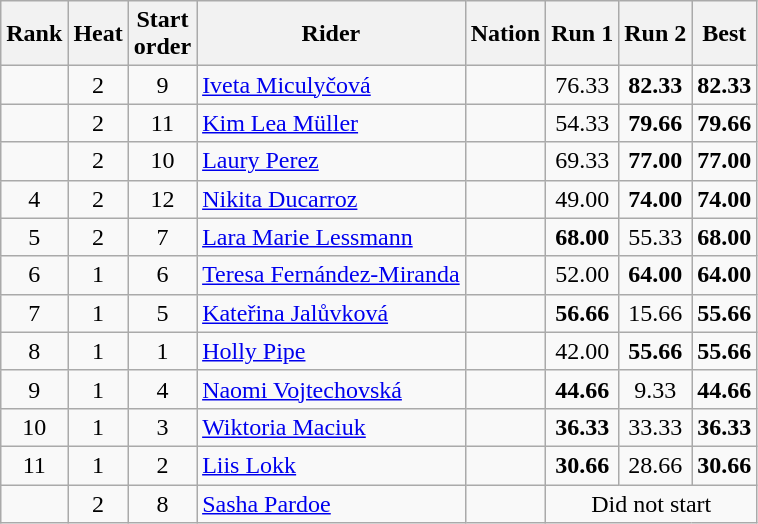<table class="wikitable sortable" style="text-align:center">
<tr>
<th>Rank</th>
<th>Heat</th>
<th>Start<br>order</th>
<th>Rider</th>
<th>Nation</th>
<th>Run 1</th>
<th>Run 2</th>
<th>Best</th>
</tr>
<tr>
<td></td>
<td>2</td>
<td>9</td>
<td align=left><a href='#'>Iveta Miculyčová</a></td>
<td align=left></td>
<td>76.33</td>
<td><strong>82.33</strong></td>
<td><strong>82.33</strong></td>
</tr>
<tr>
<td></td>
<td>2</td>
<td>11</td>
<td align=left><a href='#'>Kim Lea Müller</a></td>
<td align=left></td>
<td>54.33</td>
<td><strong>79.66</strong></td>
<td><strong>79.66</strong></td>
</tr>
<tr>
<td></td>
<td>2</td>
<td>10</td>
<td align=left><a href='#'>Laury Perez</a></td>
<td align=left></td>
<td>69.33</td>
<td><strong>77.00</strong></td>
<td><strong>77.00</strong></td>
</tr>
<tr>
<td>4</td>
<td>2</td>
<td>12</td>
<td align=left><a href='#'>Nikita Ducarroz</a></td>
<td align=left></td>
<td>49.00</td>
<td><strong>74.00</strong></td>
<td><strong>74.00</strong></td>
</tr>
<tr>
<td>5</td>
<td>2</td>
<td>7</td>
<td align=left><a href='#'>Lara Marie Lessmann</a></td>
<td align=left></td>
<td><strong>68.00</strong></td>
<td>55.33</td>
<td><strong>68.00</strong></td>
</tr>
<tr>
<td>6</td>
<td>1</td>
<td>6</td>
<td align=left><a href='#'>Teresa Fernández-Miranda</a></td>
<td align=left></td>
<td>52.00</td>
<td><strong>64.00</strong></td>
<td><strong>64.00</strong></td>
</tr>
<tr>
<td>7</td>
<td>1</td>
<td>5</td>
<td align=left><a href='#'>Kateřina Jalůvková</a></td>
<td align=left></td>
<td><strong>56.66</strong></td>
<td>15.66</td>
<td><strong>55.66</strong></td>
</tr>
<tr>
<td>8</td>
<td>1</td>
<td>1</td>
<td align=left><a href='#'>Holly Pipe</a></td>
<td align=left></td>
<td>42.00</td>
<td><strong>55.66</strong></td>
<td><strong>55.66</strong></td>
</tr>
<tr>
<td>9</td>
<td>1</td>
<td>4</td>
<td align=left><a href='#'>Naomi Vojtechovská</a></td>
<td align=left></td>
<td><strong>44.66</strong></td>
<td>9.33</td>
<td><strong>44.66</strong></td>
</tr>
<tr>
<td>10</td>
<td>1</td>
<td>3</td>
<td align=left><a href='#'>Wiktoria Maciuk</a></td>
<td align=left></td>
<td><strong>36.33</strong></td>
<td>33.33</td>
<td><strong>36.33</strong></td>
</tr>
<tr>
<td>11</td>
<td>1</td>
<td>2</td>
<td align=left><a href='#'>Liis Lokk</a></td>
<td align=left></td>
<td><strong>30.66</strong></td>
<td>28.66</td>
<td><strong>30.66</strong></td>
</tr>
<tr>
<td></td>
<td>2</td>
<td>8</td>
<td align=left><a href='#'>Sasha Pardoe</a></td>
<td align=left></td>
<td colspan=3>Did not start</td>
</tr>
</table>
